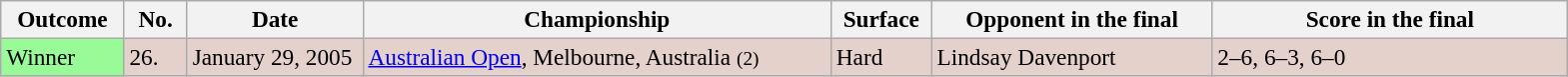<table class="sortable wikitable" style=font-size:97%>
<tr>
<th width=75>Outcome</th>
<th width=35>No.</th>
<th width=110>Date</th>
<th width=305>Championship</th>
<th width=60>Surface</th>
<th width=180>Opponent in the final</th>
<th width=230>Score in the final</th>
</tr>
<tr bgcolor=e5d1cb>
<td bgcolor=98FB98>Winner</td>
<td>26.</td>
<td>January 29, 2005</td>
<td><a href='#'>Australian Open</a>, Melbourne, Australia <small>(2)</small></td>
<td>Hard</td>
<td> Lindsay Davenport</td>
<td>2–6, 6–3, 6–0</td>
</tr>
</table>
